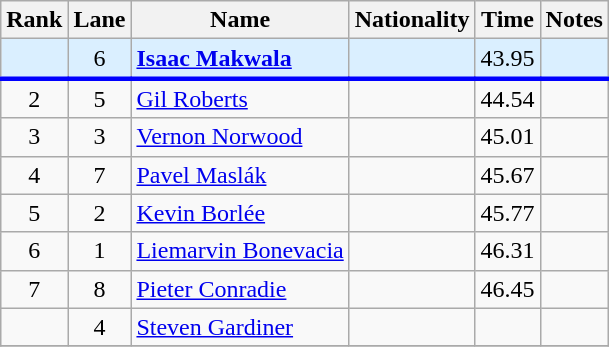<table class="wikitable sortable" style="text-align:center">
<tr>
<th>Rank</th>
<th>Lane</th>
<th>Name</th>
<th>Nationality</th>
<th>Time</th>
<th>Notes</th>
</tr>
<tr bgcolor=#daefff>
<td></td>
<td>6</td>
<td align=left><strong><a href='#'>Isaac Makwala</a></strong></td>
<td align=left><strong></strong></td>
<td>43.95</td>
<td></td>
</tr>
<tr style="border-top:3px solid blue;">
<td>2</td>
<td>5</td>
<td align=left><a href='#'>Gil Roberts</a></td>
<td align=left></td>
<td>44.54</td>
<td></td>
</tr>
<tr>
<td>3</td>
<td>3</td>
<td align=left><a href='#'>Vernon Norwood</a></td>
<td align=left></td>
<td>45.01</td>
<td></td>
</tr>
<tr>
<td>4</td>
<td>7</td>
<td align=left><a href='#'>Pavel Maslák</a></td>
<td align=left></td>
<td>45.67</td>
<td></td>
</tr>
<tr>
<td>5</td>
<td>2</td>
<td align=left><a href='#'>Kevin Borlée</a></td>
<td align=left></td>
<td>45.77</td>
<td></td>
</tr>
<tr>
<td>6</td>
<td>1</td>
<td align=left><a href='#'>Liemarvin Bonevacia</a></td>
<td align=left></td>
<td>46.31</td>
<td></td>
</tr>
<tr>
<td>7</td>
<td>8</td>
<td align=left><a href='#'>Pieter Conradie</a></td>
<td align=left></td>
<td>46.45</td>
<td></td>
</tr>
<tr>
<td></td>
<td>4</td>
<td align=left><a href='#'>Steven Gardiner</a></td>
<td align=left></td>
<td></td>
<td></td>
</tr>
<tr>
</tr>
</table>
